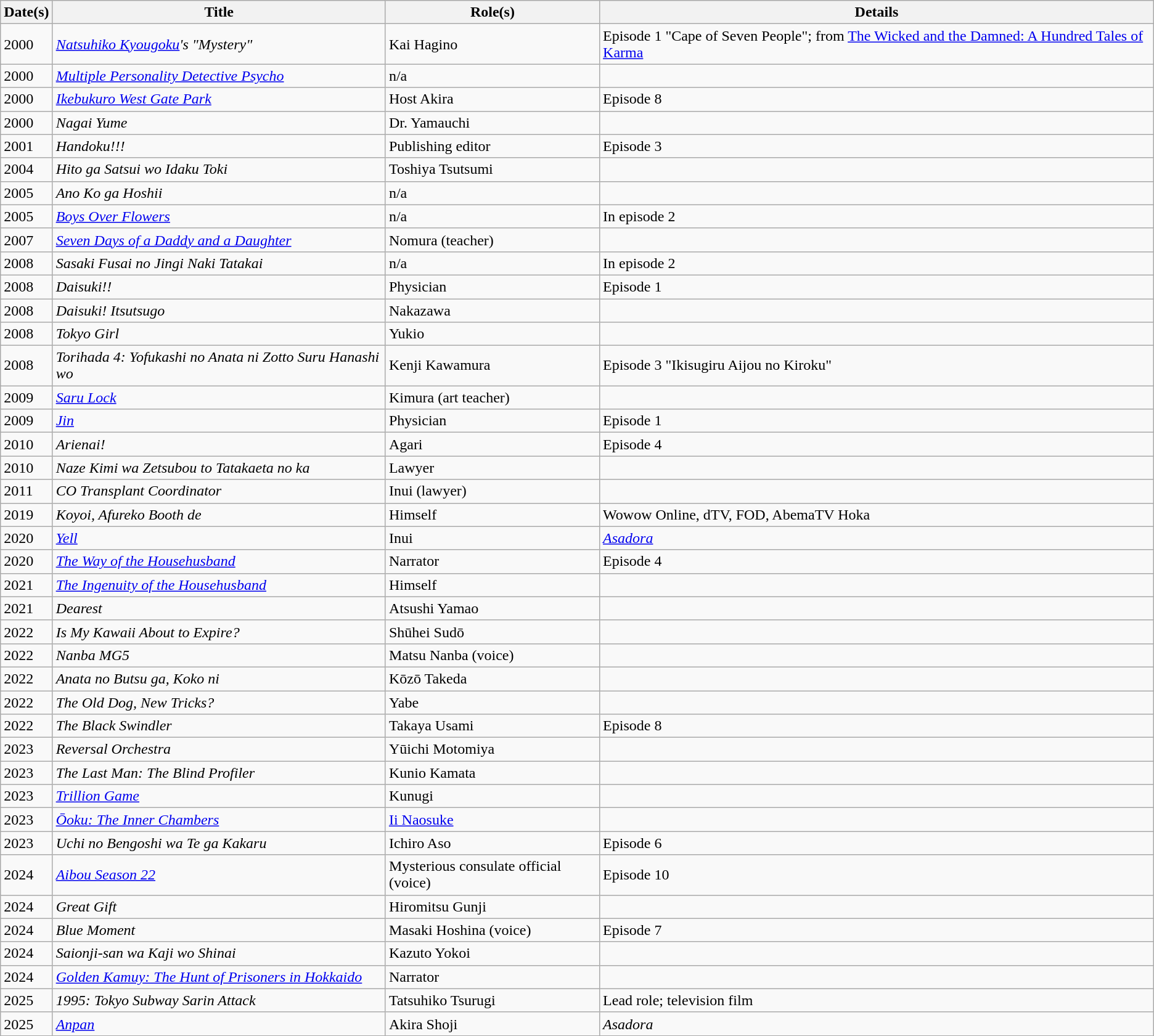<table class="wikitable">
<tr>
<th>Date(s)</th>
<th>Title</th>
<th>Role(s)</th>
<th>Details</th>
</tr>
<tr>
<td>2000</td>
<td><em><a href='#'>Natsuhiko Kyougoku</a>'s "Mystery"</em></td>
<td>Kai Hagino</td>
<td>Episode 1 "Cape of Seven People"; from <a href='#'>The Wicked and the Damned: A Hundred Tales of Karma</a></td>
</tr>
<tr>
<td>2000</td>
<td><em><a href='#'>Multiple Personality Detective Psycho</a></em></td>
<td>n/a</td>
<td></td>
</tr>
<tr>
<td>2000</td>
<td><em><a href='#'>Ikebukuro West Gate Park</a></em></td>
<td>Host Akira</td>
<td>Episode 8</td>
</tr>
<tr>
<td>2000</td>
<td><em>Nagai Yume</em></td>
<td>Dr. Yamauchi</td>
<td></td>
</tr>
<tr>
<td>2001</td>
<td><em>Handoku!!!</em></td>
<td>Publishing editor</td>
<td>Episode 3</td>
</tr>
<tr>
<td>2004</td>
<td><em>Hito ga Satsui wo Idaku Toki</em></td>
<td>Toshiya Tsutsumi</td>
<td></td>
</tr>
<tr>
<td>2005</td>
<td><em>Ano Ko ga Hoshii</em></td>
<td>n/a</td>
<td></td>
</tr>
<tr>
<td>2005</td>
<td><em><a href='#'>Boys Over Flowers</a></em></td>
<td>n/a</td>
<td>In episode 2</td>
</tr>
<tr>
<td>2007</td>
<td><em><a href='#'>Seven Days of a Daddy and a Daughter</a></em></td>
<td>Nomura (teacher)</td>
<td></td>
</tr>
<tr>
<td>2008</td>
<td><em>Sasaki Fusai no Jingi Naki Tatakai</em></td>
<td>n/a</td>
<td>In episode 2</td>
</tr>
<tr>
<td>2008</td>
<td><em>Daisuki!!</em></td>
<td>Physician</td>
<td>Episode 1</td>
</tr>
<tr>
<td>2008</td>
<td><em>Daisuki! Itsutsugo</em></td>
<td>Nakazawa</td>
<td></td>
</tr>
<tr>
<td>2008</td>
<td><em>Tokyo Girl</em></td>
<td>Yukio</td>
<td></td>
</tr>
<tr>
<td>2008</td>
<td><em>Torihada 4: Yofukashi no Anata ni Zotto Suru Hanashi wo</em></td>
<td>Kenji Kawamura</td>
<td>Episode 3 "Ikisugiru Aijou no Kiroku"</td>
</tr>
<tr>
<td>2009</td>
<td><em><a href='#'>Saru Lock</a></em></td>
<td>Kimura (art teacher)</td>
<td></td>
</tr>
<tr>
<td>2009</td>
<td><em><a href='#'>Jin</a></em></td>
<td>Physician</td>
<td>Episode 1</td>
</tr>
<tr>
<td>2010</td>
<td><em>Arienai!</em></td>
<td>Agari</td>
<td>Episode 4</td>
</tr>
<tr>
<td>2010</td>
<td><em>Naze Kimi wa Zetsubou to Tatakaeta no ka</em></td>
<td>Lawyer</td>
<td></td>
</tr>
<tr>
<td>2011</td>
<td><em>CO Transplant Coordinator</em></td>
<td>Inui (lawyer)</td>
<td></td>
</tr>
<tr>
<td>2019</td>
<td><em>Koyoi, Afureko Booth de</em></td>
<td>Himself</td>
<td>Wowow Online, dTV, FOD, AbemaTV Hoka</td>
</tr>
<tr>
<td>2020</td>
<td><em><a href='#'>Yell</a></em></td>
<td>Inui</td>
<td><em><a href='#'>Asadora</a></em></td>
</tr>
<tr>
<td>2020</td>
<td><em><a href='#'>The Way of the Househusband</a></em></td>
<td>Narrator</td>
<td>Episode 4</td>
</tr>
<tr>
<td>2021</td>
<td><em><a href='#'>The Ingenuity of the Househusband</a></em></td>
<td>Himself</td>
<td></td>
</tr>
<tr>
<td>2021</td>
<td><em>Dearest</em></td>
<td>Atsushi Yamao</td>
<td></td>
</tr>
<tr>
<td>2022</td>
<td><em>Is My Kawaii About to Expire?</em></td>
<td>Shūhei Sudō</td>
<td></td>
</tr>
<tr>
<td>2022</td>
<td><em>Nanba MG5</em></td>
<td>Matsu Nanba (voice)</td>
<td></td>
</tr>
<tr>
<td>2022</td>
<td><em>Anata no Butsu ga, Koko ni</em></td>
<td>Kōzō Takeda</td>
<td></td>
</tr>
<tr>
<td>2022</td>
<td><em>The Old Dog, New Tricks?</em></td>
<td>Yabe</td>
<td></td>
</tr>
<tr>
<td>2022</td>
<td><em>The Black Swindler</em></td>
<td>Takaya Usami</td>
<td>Episode 8</td>
</tr>
<tr>
<td>2023</td>
<td><em>Reversal Orchestra</em></td>
<td>Yūichi Motomiya</td>
<td></td>
</tr>
<tr>
<td>2023</td>
<td><em>The Last Man: The Blind Profiler</em></td>
<td>Kunio Kamata</td>
<td></td>
</tr>
<tr>
<td>2023</td>
<td><em><a href='#'>Trillion Game</a></em></td>
<td>Kunugi</td>
<td></td>
</tr>
<tr>
<td>2023</td>
<td><em><a href='#'>Ōoku: The Inner Chambers</a></em></td>
<td><a href='#'>Ii Naosuke</a></td>
<td></td>
</tr>
<tr>
<td>2023</td>
<td><em>Uchi no Bengoshi wa Te ga Kakaru</em></td>
<td>Ichiro Aso</td>
<td>Episode 6</td>
</tr>
<tr>
<td>2024</td>
<td><em><a href='#'>Aibou Season 22</a></em></td>
<td>Mysterious consulate official (voice)</td>
<td>Episode 10</td>
</tr>
<tr>
<td>2024</td>
<td><em>Great Gift</em></td>
<td>Hiromitsu Gunji</td>
<td></td>
</tr>
<tr>
<td>2024</td>
<td><em>Blue Moment</em></td>
<td>Masaki Hoshina (voice)</td>
<td>Episode 7</td>
</tr>
<tr>
<td>2024</td>
<td><em>Saionji-san wa Kaji wo Shinai</em></td>
<td>Kazuto Yokoi</td>
<td></td>
</tr>
<tr>
<td>2024</td>
<td><em><a href='#'>Golden Kamuy: The Hunt of Prisoners in Hokkaido</a></em></td>
<td>Narrator</td>
<td></td>
</tr>
<tr>
<td>2025</td>
<td><em>1995: Tokyo Subway Sarin Attack</em></td>
<td>Tatsuhiko Tsurugi</td>
<td>Lead role; television film</td>
</tr>
<tr>
<td>2025</td>
<td><em><a href='#'>Anpan</a></em></td>
<td>Akira Shoji</td>
<td><em>Asadora</em></td>
</tr>
<tr>
</tr>
</table>
